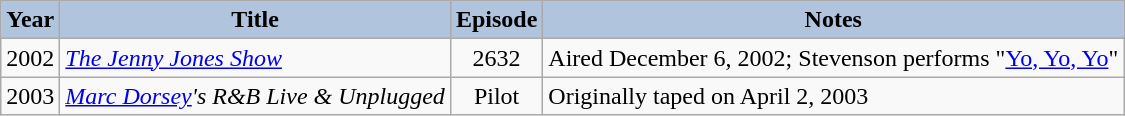<table class="wikitable">
<tr style="text-align:center;">
<th style="background:#B0C4DE;">Year</th>
<th style="background:#B0C4DE;">Title</th>
<th style="background:#B0C4DE;">Episode</th>
<th style="background:#B0C4DE;">Notes</th>
</tr>
<tr>
<td>2002</td>
<td><em><a href='#'>The Jenny Jones Show</a></em></td>
<td align="center">2632</td>
<td>Aired December 6, 2002; Stevenson performs "<a href='#'>Yo, Yo, Yo</a>"</td>
</tr>
<tr>
<td>2003</td>
<td><em><a href='#'>Marc Dorsey</a>'s R&B Live & Unplugged</em></td>
<td align="center">Pilot</td>
<td>Originally taped on April 2, 2003</td>
</tr>
</table>
